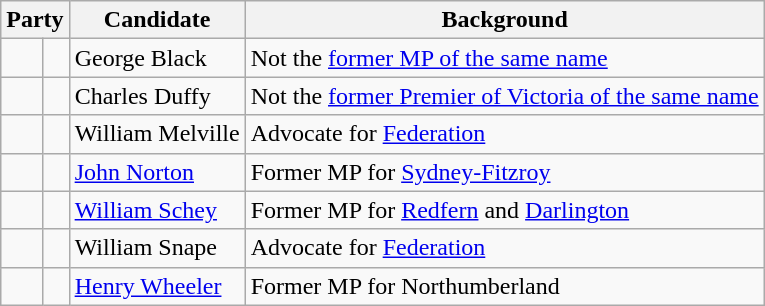<table class="wikitable">
<tr>
<th colspan="2">Party</th>
<th>Candidate</th>
<th>Background</th>
</tr>
<tr>
<td> </td>
<td></td>
<td>George Black</td>
<td>Not the <a href='#'>former MP of the same name</a></td>
</tr>
<tr>
<td> </td>
<td></td>
<td>Charles Duffy</td>
<td>Not the <a href='#'>former Premier of Victoria of the same name</a></td>
</tr>
<tr>
<td> </td>
<td></td>
<td>William Melville</td>
<td>Advocate for <a href='#'>Federation</a></td>
</tr>
<tr>
<td> </td>
<td></td>
<td><a href='#'>John Norton</a></td>
<td>Former MP for <a href='#'>Sydney-Fitzroy</a></td>
</tr>
<tr>
<td> </td>
<td></td>
<td><a href='#'>William Schey</a></td>
<td>Former MP for <a href='#'>Redfern</a> and <a href='#'>Darlington</a></td>
</tr>
<tr>
<td> </td>
<td></td>
<td>William Snape</td>
<td>Advocate for <a href='#'>Federation</a></td>
</tr>
<tr>
<td> </td>
<td></td>
<td><a href='#'>Henry Wheeler</a></td>
<td>Former MP for Northumberland</td>
</tr>
</table>
